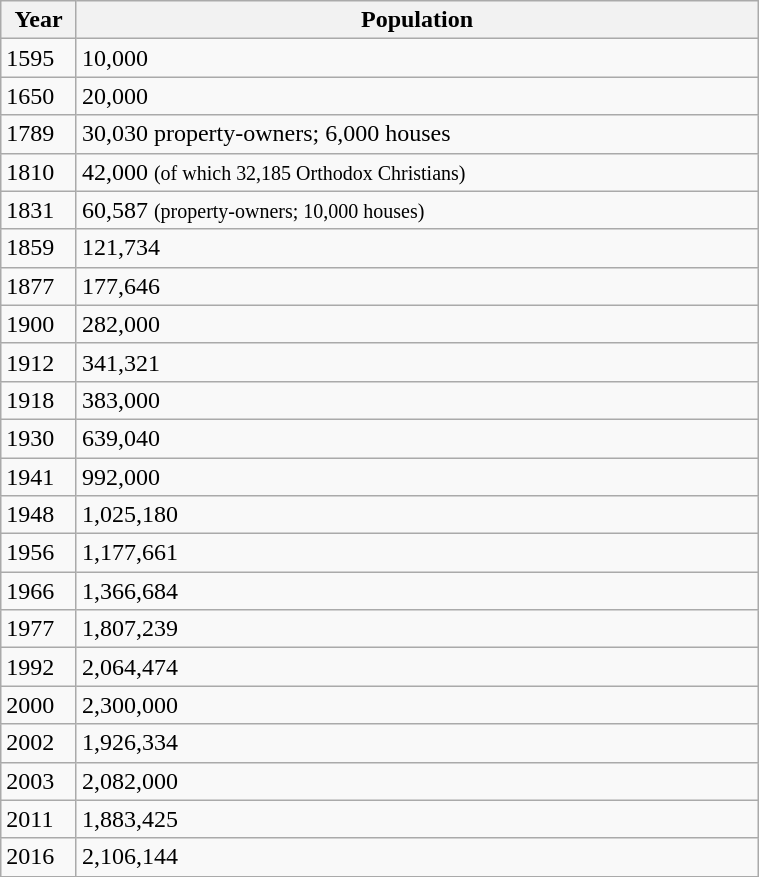<table class=wikitable width=40%>
<tr>
<th style="width:10%;">Year</th>
<th>Population</th>
</tr>
<tr>
<td>1595</td>
<td>10,000 </td>
</tr>
<tr>
<td>1650</td>
<td>20,000 </td>
</tr>
<tr>
<td>1789</td>
<td>30,030 property-owners; 6,000 houses </td>
</tr>
<tr>
<td>1810</td>
<td>42,000 <small>(of which 32,185 Orthodox Christians)</small> </td>
</tr>
<tr>
<td>1831</td>
<td>60,587 <small>(property-owners; 10,000 houses)</small> </td>
</tr>
<tr>
<td>1859</td>
<td>121,734 </td>
</tr>
<tr>
<td>1877</td>
<td>177,646 </td>
</tr>
<tr>
<td>1900</td>
<td>282,000 </td>
</tr>
<tr>
<td>1912</td>
<td>341,321 </td>
</tr>
<tr>
<td>1918</td>
<td>383,000 </td>
</tr>
<tr>
<td>1930</td>
<td>639,040 </td>
</tr>
<tr>
<td>1941</td>
<td>992,000 </td>
</tr>
<tr>
<td>1948</td>
<td>1,025,180</td>
</tr>
<tr>
<td>1956</td>
<td>1,177,661 </td>
</tr>
<tr>
<td>1966</td>
<td>1,366,684 </td>
</tr>
<tr>
<td>1977</td>
<td>1,807,239 </td>
</tr>
<tr>
<td>1992</td>
<td>2,064,474 </td>
</tr>
<tr>
<td>2000</td>
<td>2,300,000 </td>
</tr>
<tr>
<td>2002</td>
<td>1,926,334 </td>
</tr>
<tr>
<td>2003</td>
<td>2,082,000 </td>
</tr>
<tr>
<td>2011</td>
<td>1,883,425 </td>
</tr>
<tr>
<td>2016</td>
<td>2,106,144 </td>
</tr>
<tr>
</tr>
</table>
